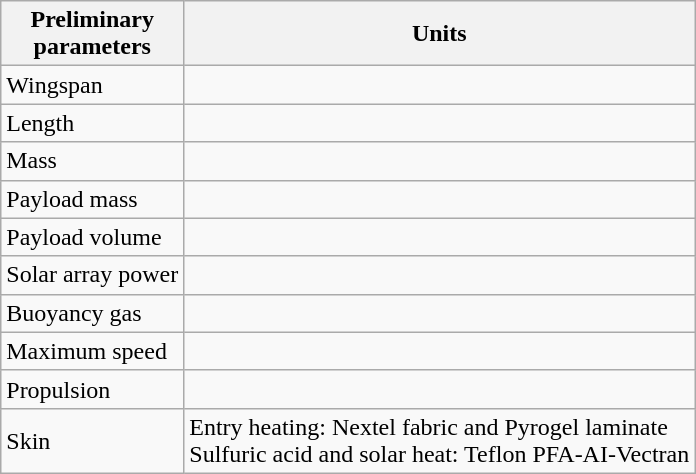<table class="wikitable floatright">
<tr>
<th>Preliminary<br>parameters</th>
<th>Units</th>
</tr>
<tr>
<td>Wingspan</td>
<td></td>
</tr>
<tr>
<td>Length</td>
<td></td>
</tr>
<tr>
<td>Mass</td>
<td></td>
</tr>
<tr>
<td>Payload mass</td>
<td></td>
</tr>
<tr>
<td>Payload volume</td>
<td></td>
</tr>
<tr>
<td>Solar array power</td>
<td></td>
</tr>
<tr>
<td>Buoyancy gas</td>
<td></td>
</tr>
<tr>
<td>Maximum speed</td>
<td></td>
</tr>
<tr>
<td>Propulsion</td>
<td></td>
</tr>
<tr>
<td>Skin</td>
<td>Entry heating: Nextel fabric and Pyrogel laminate<br>Sulfuric acid and solar heat: Teflon PFA-AI-Vectran</td>
</tr>
</table>
